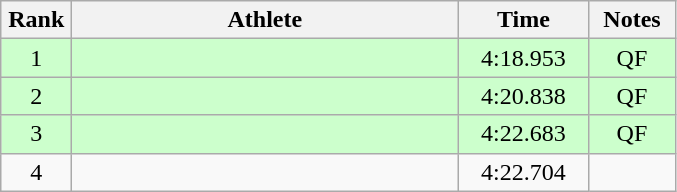<table class=wikitable style="text-align:center">
<tr>
<th width=40>Rank</th>
<th width=250>Athlete</th>
<th width=80>Time</th>
<th width=50>Notes</th>
</tr>
<tr bgcolor="ccffcc">
<td>1</td>
<td align=left></td>
<td>4:18.953</td>
<td>QF</td>
</tr>
<tr bgcolor="ccffcc">
<td>2</td>
<td align=left></td>
<td>4:20.838</td>
<td>QF</td>
</tr>
<tr bgcolor="ccffcc">
<td>3</td>
<td align=left></td>
<td>4:22.683</td>
<td>QF</td>
</tr>
<tr>
<td>4</td>
<td align=left></td>
<td>4:22.704</td>
<td></td>
</tr>
</table>
